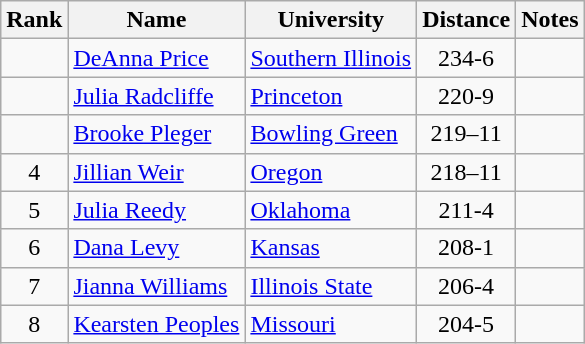<table class="wikitable sortable" style="text-align:center">
<tr>
<th>Rank</th>
<th>Name</th>
<th>University</th>
<th>Distance</th>
<th>Notes</th>
</tr>
<tr>
<td></td>
<td align=left><a href='#'>DeAnna Price</a></td>
<td align=left><a href='#'>Southern Illinois</a></td>
<td>234-6</td>
<td></td>
</tr>
<tr>
<td></td>
<td align=left><a href='#'>Julia Radcliffe</a></td>
<td align="left"><a href='#'>Princeton</a></td>
<td>220-9</td>
<td></td>
</tr>
<tr>
<td></td>
<td align=left><a href='#'>Brooke Pleger</a></td>
<td align="left"><a href='#'>Bowling Green</a></td>
<td>219–11</td>
<td></td>
</tr>
<tr>
<td>4</td>
<td align=left><a href='#'>Jillian Weir</a></td>
<td align=left><a href='#'>Oregon</a></td>
<td>218–11</td>
<td></td>
</tr>
<tr>
<td>5</td>
<td align=left><a href='#'>Julia Reedy</a></td>
<td align="left"><a href='#'>Oklahoma</a></td>
<td>211-4</td>
<td></td>
</tr>
<tr>
<td>6</td>
<td align=left><a href='#'>Dana Levy</a></td>
<td align="left"><a href='#'>Kansas</a></td>
<td>208-1</td>
<td></td>
</tr>
<tr>
<td>7</td>
<td align=left><a href='#'>Jianna Williams</a></td>
<td align="left"><a href='#'>Illinois State</a></td>
<td>206-4</td>
<td></td>
</tr>
<tr>
<td>8</td>
<td align=left><a href='#'>Kearsten Peoples</a></td>
<td align="left"><a href='#'>Missouri</a></td>
<td>204-5</td>
<td></td>
</tr>
</table>
